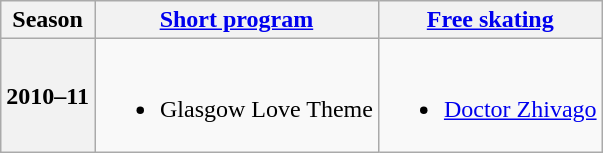<table class="wikitable" style="text-align:center">
<tr>
<th>Season</th>
<th><a href='#'>Short program</a></th>
<th><a href='#'>Free skating</a></th>
</tr>
<tr>
<th>2010–11 <br> </th>
<td><br><ul><li>Glasgow Love Theme <br></li></ul></td>
<td><br><ul><li><a href='#'>Doctor Zhivago</a> <br></li></ul></td>
</tr>
</table>
